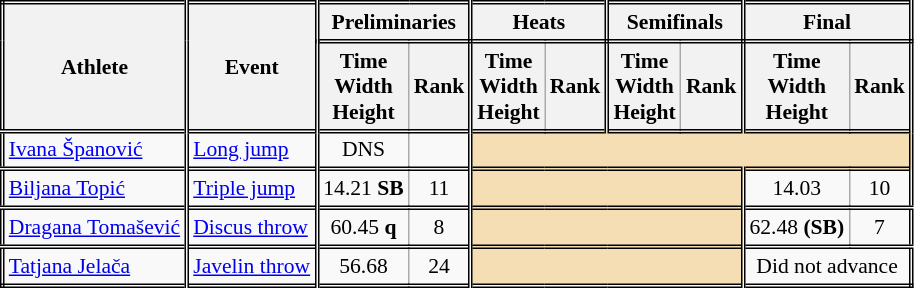<table class=wikitable style="font-size:90%; border: double;">
<tr>
<th rowspan="2" style="border-right:double">Athlete</th>
<th rowspan="2" style="border-right:double">Event</th>
<th colspan="2" style="border-right:double; border-bottom:double;">Preliminaries</th>
<th colspan="2" style="border-right:double; border-bottom:double;">Heats</th>
<th colspan="2" style="border-right:double; border-bottom:double;">Semifinals</th>
<th colspan="2" style="border-right:double; border-bottom:double;">Final</th>
</tr>
<tr>
<th>Time<br>Width<br>Height</th>
<th style="border-right:double">Rank</th>
<th>Time<br>Width<br>Height</th>
<th style="border-right:double">Rank</th>
<th>Time<br>Width<br>Height</th>
<th style="border-right:double">Rank</th>
<th>Time<br>Width<br>Height</th>
<th style="border-right:double">Rank</th>
</tr>
<tr style="border-top: double;">
<td style="border-right:double"><a href='#'>Ivana Španović</a></td>
<td style="border-right:double"><a href='#'>Long jump</a></td>
<td align=center>DNS</td>
<td style="border-right:double"></td>
<td style="border-right:double" colspan= 6 bgcolor="wheat"></td>
</tr>
<tr style="border-top: double;">
<td style="border-right:double"><a href='#'>Biljana Topić</a></td>
<td style="border-right:double"><a href='#'>Triple jump</a></td>
<td align=center>14.21 <strong>SB</strong></td>
<td align=center style="border-right:double">11</td>
<td style="border-right:double" colspan= 4 bgcolor="wheat"></td>
<td align=center>14.03</td>
<td align=center>10</td>
</tr>
<tr style="border-top: double;">
<td style="border-right:double"><a href='#'>Dragana Tomašević</a></td>
<td style="border-right:double"><a href='#'>Discus throw</a></td>
<td align=center>60.45 <strong>q</strong></td>
<td align=center style="border-right:double">8</td>
<td style="border-right:double" colspan= 4 bgcolor="wheat"></td>
<td align=center>62.48 <strong>(SB)</strong></td>
<td align=center>7</td>
</tr>
<tr style="border-top: double;">
<td style="border-right:double"><a href='#'>Tatjana Jelača</a></td>
<td style="border-right:double"><a href='#'>Javelin throw</a></td>
<td align=center>56.68</td>
<td align=center style="border-right:double">24</td>
<td style="border-right:double" colspan= 4 bgcolor="wheat"></td>
<td colspan="2" align=center>Did not advance</td>
</tr>
</table>
